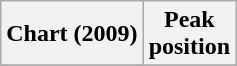<table class="wikitable sortable">
<tr>
<th align="left">Chart (2009)</th>
<th align="center">Peak<br>position</th>
</tr>
<tr>
</tr>
</table>
